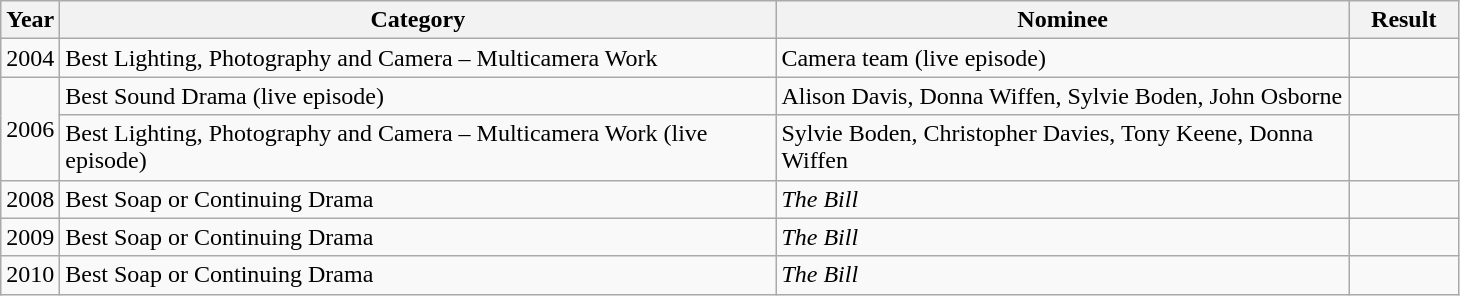<table class="wikitable">
<tr>
<th>Year</th>
<th width="470">Category</th>
<th width="375">Nominee</th>
<th width="65">Result</th>
</tr>
<tr>
<td>2004</td>
<td>Best Lighting, Photography and Camera – Multicamera Work</td>
<td>Camera team (live episode)</td>
<td></td>
</tr>
<tr>
<td rowspan="2">2006</td>
<td>Best Sound Drama (live episode)</td>
<td>Alison Davis, Donna Wiffen, Sylvie Boden, John Osborne</td>
<td></td>
</tr>
<tr>
<td>Best Lighting, Photography and Camera – Multicamera Work (live episode)</td>
<td>Sylvie Boden, Christopher Davies, Tony Keene, Donna Wiffen</td>
<td></td>
</tr>
<tr>
<td>2008</td>
<td>Best Soap or Continuing Drama</td>
<td><em>The Bill</em></td>
<td></td>
</tr>
<tr>
<td>2009</td>
<td>Best Soap or Continuing Drama</td>
<td><em>The Bill</em></td>
<td></td>
</tr>
<tr>
<td>2010</td>
<td>Best Soap or Continuing Drama</td>
<td><em>The Bill</em></td>
<td></td>
</tr>
</table>
